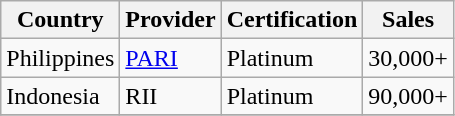<table class="wikitable">
<tr>
<th>Country</th>
<th>Provider</th>
<th>Certification</th>
<th>Sales</th>
</tr>
<tr>
<td>Philippines</td>
<td><a href='#'>PARI</a></td>
<td>Platinum</td>
<td>30,000+</td>
</tr>
<tr>
<td>Indonesia</td>
<td>RII</td>
<td>Platinum</td>
<td>90,000+</td>
</tr>
<tr>
</tr>
</table>
